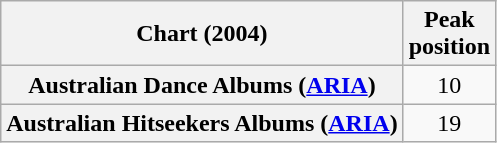<table class="wikitable sortable plainrowheaders" style="text-align:center">
<tr>
<th scope="col">Chart (2004)</th>
<th scope="col">Peak<br>position</th>
</tr>
<tr>
<th scope="row">Australian Dance Albums (<a href='#'>ARIA</a>)</th>
<td>10</td>
</tr>
<tr>
<th scope="row">Australian Hitseekers Albums (<a href='#'>ARIA</a>)</th>
<td>19</td>
</tr>
</table>
